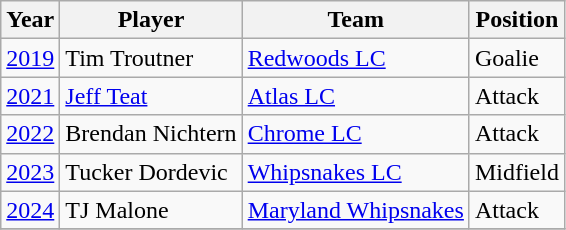<table class="wikitable">
<tr>
<th>Year</th>
<th>Player</th>
<th>Team</th>
<th>Position</th>
</tr>
<tr>
<td><a href='#'>2019</a></td>
<td>Tim Troutner</td>
<td><a href='#'>Redwoods LC</a></td>
<td>Goalie</td>
</tr>
<tr>
<td><a href='#'>2021</a></td>
<td><a href='#'>Jeff Teat</a></td>
<td><a href='#'>Atlas LC</a></td>
<td>Attack</td>
</tr>
<tr>
<td><a href='#'>2022</a></td>
<td>Brendan Nichtern</td>
<td><a href='#'>Chrome LC</a></td>
<td>Attack</td>
</tr>
<tr>
<td><a href='#'>2023</a></td>
<td>Tucker Dordevic</td>
<td><a href='#'>Whipsnakes LC</a></td>
<td>Midfield</td>
</tr>
<tr>
<td><a href='#'>2024</a></td>
<td>TJ Malone</td>
<td><a href='#'>Maryland Whipsnakes</a></td>
<td>Attack</td>
</tr>
<tr>
</tr>
</table>
